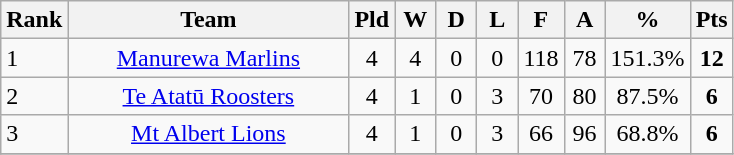<table class="wikitable" style="text-align:center;">
<tr>
<th width=20>Rank</th>
<th width=180>Team</th>
<th width=20 abbr="Played">Pld</th>
<th width=20 abbr="Won">W</th>
<th width=20 abbr="Drawn">D</th>
<th width=20 abbr="Lost">L</th>
<th width=20 abbr="For">F</th>
<th width=20 abbr="Against">A</th>
<th width=20 abbr="Percentage">%</th>
<th width=20 abbr="Points">Pts</th>
</tr>
<tr>
<td style="text-align:left;">1</td>
<td><a href='#'>Manurewa Marlins</a></td>
<td>4</td>
<td>4</td>
<td>0</td>
<td>0</td>
<td>118</td>
<td>78</td>
<td>151.3%</td>
<td><strong>12</strong></td>
</tr>
<tr>
<td style="text-align:left;">2</td>
<td><a href='#'>Te Atatū Roosters</a></td>
<td>4</td>
<td>1</td>
<td>0</td>
<td>3</td>
<td>70</td>
<td>80</td>
<td>87.5%</td>
<td><strong>6</strong></td>
</tr>
<tr>
<td style="text-align:left;">3</td>
<td><a href='#'>Mt Albert Lions</a></td>
<td>4</td>
<td>1</td>
<td>0</td>
<td>3</td>
<td>66</td>
<td>96</td>
<td>68.8%</td>
<td><strong>6</strong></td>
</tr>
<tr>
</tr>
</table>
